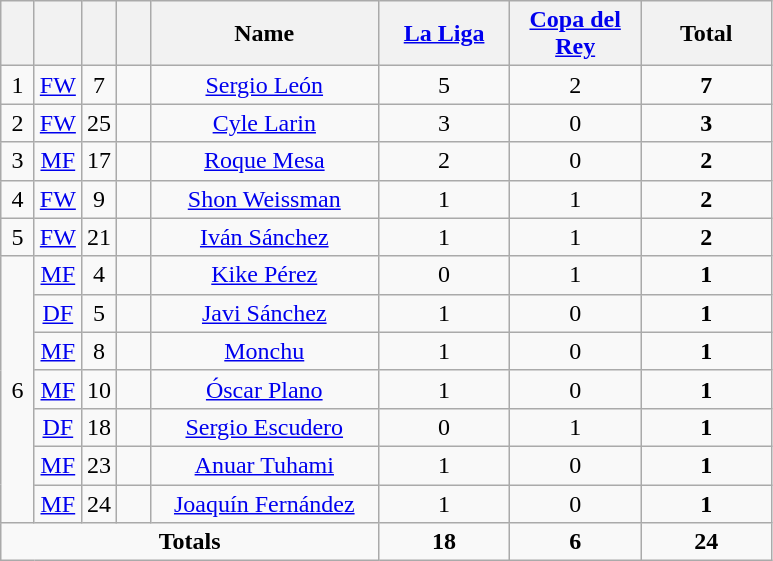<table class="wikitable" style="text-align:center">
<tr>
<th width=15></th>
<th width=15></th>
<th width=15></th>
<th width=15></th>
<th width=145>Name</th>
<th width=80><strong><a href='#'>La Liga</a></strong></th>
<th width=80><strong><a href='#'>Copa del Rey</a></strong></th>
<th width=80>Total</th>
</tr>
<tr>
<td>1</td>
<td align=center><a href='#'>FW</a></td>
<td>7</td>
<td></td>
<td><a href='#'>Sergio León</a></td>
<td>5</td>
<td>2</td>
<td><strong>7</strong></td>
</tr>
<tr>
<td>2</td>
<td align=center><a href='#'>FW</a></td>
<td>25</td>
<td></td>
<td><a href='#'>Cyle Larin</a></td>
<td>3</td>
<td>0</td>
<td><strong>3</strong></td>
</tr>
<tr>
<td>3</td>
<td align=center><a href='#'>MF</a></td>
<td>17</td>
<td></td>
<td><a href='#'>Roque Mesa</a></td>
<td>2</td>
<td>0</td>
<td><strong>2</strong></td>
</tr>
<tr>
<td>4</td>
<td align=center><a href='#'>FW</a></td>
<td>9</td>
<td></td>
<td><a href='#'>Shon Weissman</a></td>
<td>1</td>
<td>1</td>
<td><strong>2</strong></td>
</tr>
<tr>
<td>5</td>
<td align=center><a href='#'>FW</a></td>
<td>21</td>
<td></td>
<td><a href='#'>Iván Sánchez</a></td>
<td>1</td>
<td>1</td>
<td><strong>2</strong></td>
</tr>
<tr>
<td rowspan=7>6</td>
<td align=center><a href='#'>MF</a></td>
<td>4</td>
<td></td>
<td><a href='#'>Kike Pérez</a></td>
<td>0</td>
<td>1</td>
<td><strong>1</strong></td>
</tr>
<tr>
<td align=center><a href='#'>DF</a></td>
<td>5</td>
<td></td>
<td><a href='#'>Javi Sánchez</a></td>
<td>1</td>
<td>0</td>
<td><strong>1</strong></td>
</tr>
<tr>
<td align=center><a href='#'>MF</a></td>
<td>8</td>
<td></td>
<td><a href='#'>Monchu</a></td>
<td>1</td>
<td>0</td>
<td><strong>1</strong></td>
</tr>
<tr>
<td align=center><a href='#'>MF</a></td>
<td>10</td>
<td></td>
<td><a href='#'>Óscar Plano</a></td>
<td>1</td>
<td>0</td>
<td><strong>1</strong></td>
</tr>
<tr>
<td align=center><a href='#'>DF</a></td>
<td>18</td>
<td></td>
<td><a href='#'>Sergio Escudero</a></td>
<td>0</td>
<td>1</td>
<td><strong>1</strong></td>
</tr>
<tr>
<td align=center><a href='#'>MF</a></td>
<td>23</td>
<td></td>
<td><a href='#'>Anuar Tuhami</a></td>
<td>1</td>
<td>0</td>
<td><strong>1</strong></td>
</tr>
<tr>
<td align=center><a href='#'>MF</a></td>
<td>24</td>
<td></td>
<td><a href='#'>Joaquín Fernández</a></td>
<td>1</td>
<td>0</td>
<td><strong>1</strong></td>
</tr>
<tr>
<td colspan=5><strong>Totals</strong></td>
<td><strong>18</strong></td>
<td><strong>6</strong></td>
<td><strong>24</strong></td>
</tr>
</table>
